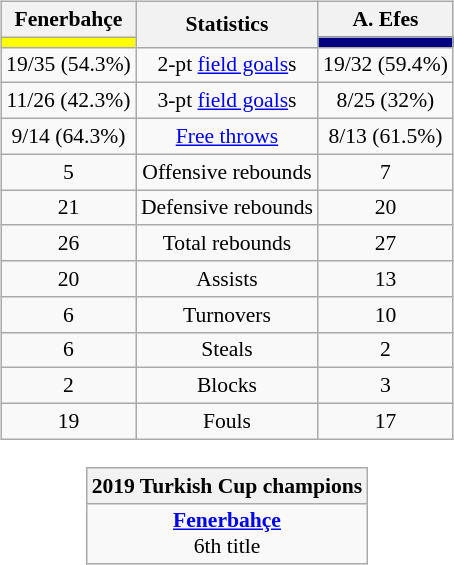<table style="width:100%;">
<tr>
<td valign=top align=right width=33%><br>













</td>
<td style="vertical-align:top; align:center; width:33%;"><br><table style="width:100%;">
<tr>
<td style="width=50%;"></td>
<td></td>
<td style="width=50%;"></td>
</tr>
</table>
<table class="wikitable" style="font-size:90%; text-align:center; margin:auto;" align=center>
<tr>
<th>Fenerbahçe</th>
<th rowspan=2>Statistics</th>
<th>A. Efes</th>
</tr>
<tr>
<td style="background:#ffff00;"></td>
<td style="background:#000080;"></td>
</tr>
<tr>
<td>19/35 (54.3%)</td>
<td>2-pt <a href='#'>field goals</a>s</td>
<td>19/32 (59.4%)</td>
</tr>
<tr>
<td>11/26 (42.3%)</td>
<td>3-pt <a href='#'>field goals</a>s</td>
<td>8/25 (32%)</td>
</tr>
<tr>
<td>9/14 (64.3%)</td>
<td><a href='#'>Free throws</a></td>
<td>8/13 (61.5%)</td>
</tr>
<tr>
<td>5</td>
<td>Offensive rebounds</td>
<td>7</td>
</tr>
<tr>
<td>21</td>
<td>Defensive rebounds</td>
<td>20</td>
</tr>
<tr>
<td>26</td>
<td>Total rebounds</td>
<td>27</td>
</tr>
<tr>
<td>20</td>
<td>Assists</td>
<td>13</td>
</tr>
<tr>
<td>6</td>
<td>Turnovers</td>
<td>10</td>
</tr>
<tr>
<td>6</td>
<td>Steals</td>
<td>2</td>
</tr>
<tr>
<td>2</td>
<td>Blocks</td>
<td>3</td>
</tr>
<tr>
<td>19</td>
<td>Fouls</td>
<td>17</td>
</tr>
</table>
<br><table class=wikitable style="text-align:center; margin:auto; font-size:90%;">
<tr>
<th>2019 Turkish Cup champions</th>
</tr>
<tr>
<td><strong><a href='#'>Fenerbahçe</a></strong><br>6th title</td>
</tr>
</table>
</td>
<td style="vertical-align:top; align:left; width:33%;"><br>













</td>
</tr>
</table>
